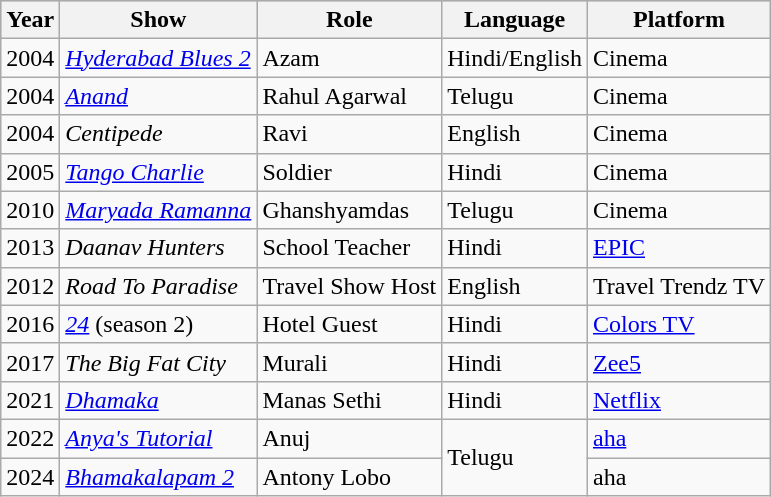<table class="wikitable">
<tr style="background:#ccc; text-align:center;">
<th>Year</th>
<th>Show</th>
<th>Role</th>
<th>Language</th>
<th>Platform</th>
</tr>
<tr>
<td>2004</td>
<td><em><a href='#'>Hyderabad Blues 2</a></em></td>
<td>Azam</td>
<td>Hindi/English</td>
<td>Cinema</td>
</tr>
<tr>
<td>2004</td>
<td><em><a href='#'>Anand</a></em></td>
<td>Rahul Agarwal</td>
<td>Telugu</td>
<td>Cinema</td>
</tr>
<tr>
<td>2004</td>
<td><em>Centipede</em></td>
<td>Ravi</td>
<td>English</td>
<td>Cinema</td>
</tr>
<tr>
<td>2005</td>
<td><em><a href='#'>Tango Charlie</a></em></td>
<td>Soldier</td>
<td>Hindi</td>
<td>Cinema</td>
</tr>
<tr>
<td>2010</td>
<td><em><a href='#'>Maryada Ramanna</a></em></td>
<td>Ghanshyamdas</td>
<td>Telugu</td>
<td>Cinema</td>
</tr>
<tr>
<td>2013</td>
<td><em>Daanav Hunters</em></td>
<td>School Teacher</td>
<td>Hindi</td>
<td><a href='#'>EPIC</a></td>
</tr>
<tr>
<td>2012</td>
<td><em>Road To Paradise</em></td>
<td>Travel Show Host</td>
<td>English</td>
<td>Travel Trendz TV</td>
</tr>
<tr>
<td>2016</td>
<td><em><a href='#'>24</a></em> (season 2)</td>
<td>Hotel Guest</td>
<td>Hindi</td>
<td><a href='#'>Colors TV</a></td>
</tr>
<tr>
<td>2017</td>
<td><em>The Big Fat City</em></td>
<td>Murali</td>
<td>Hindi</td>
<td><a href='#'>Zee5</a></td>
</tr>
<tr>
<td>2021</td>
<td><em><a href='#'>Dhamaka</a></em></td>
<td>Manas Sethi</td>
<td>Hindi</td>
<td><a href='#'>Netflix</a></td>
</tr>
<tr>
<td>2022</td>
<td><em><a href='#'>Anya's Tutorial</a></em></td>
<td>Anuj</td>
<td rowspan="2">Telugu</td>
<td><a href='#'>aha</a></td>
</tr>
<tr>
<td>2024</td>
<td><em><a href='#'>Bhamakalapam 2</a></em></td>
<td>Antony Lobo</td>
<td>aha</td>
</tr>
</table>
